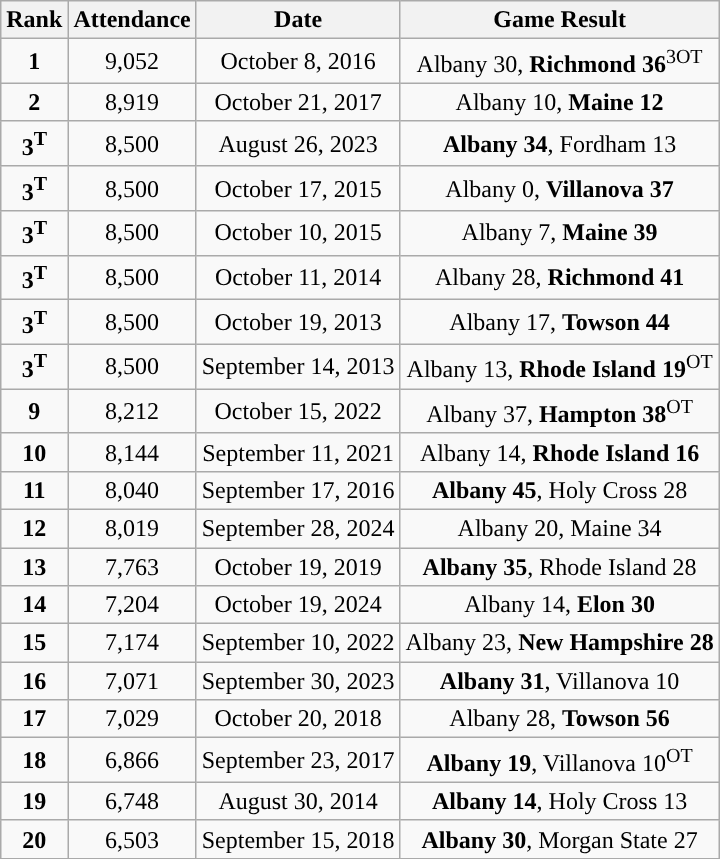<table class="wikitable">
<tr>
<th>Rank</th>
<th>Attendance</th>
<th>Date</th>
<th>Game Result</th>
</tr>
<tr align="center">
<td><strong>1</strong></td>
<td>9,052</td>
<td>October 8, 2016</td>
<td> Albany 30, <strong> Richmond 36</strong><sup>3OT</sup></td>
</tr>
<tr align="center">
<td><strong>2</strong></td>
<td>8,919</td>
<td>October 21, 2017</td>
<td>Albany 10, <strong>Maine 12</strong></td>
</tr>
<tr align="center">
<td><strong>3<sup>T</sup></strong></td>
<td>8,500</td>
<td>August 26, 2023</td>
<td><strong>Albany 34</strong>, Fordham 13</td>
</tr>
<tr align="center">
<td><strong>3<sup>T</sup></strong></td>
<td>8,500</td>
<td>October 17, 2015</td>
<td>Albany 0, <strong> Villanova 37</strong></td>
</tr>
<tr align="center">
<td><strong>3<sup>T</sup></strong></td>
<td>8,500</td>
<td>October 10, 2015</td>
<td>Albany 7, <strong>Maine 39</strong></td>
</tr>
<tr align="center">
<td><strong>3<sup>T</sup></strong></td>
<td>8,500</td>
<td>October 11, 2014</td>
<td>Albany 28, <strong> Richmond 41</strong></td>
</tr>
<tr align="center">
<td><strong>3<sup>T</sup></strong></td>
<td>8,500</td>
<td>October 19, 2013</td>
<td>Albany 17, <strong> Towson 44</strong></td>
</tr>
<tr align="center">
<td><strong>3<sup>T</sup></strong></td>
<td>8,500</td>
<td>September 14, 2013</td>
<td>Albany 13, <strong>Rhode Island 19</strong><sup>OT</sup></td>
</tr>
<tr align="center">
<td><strong>9</strong></td>
<td>8,212</td>
<td>October 15, 2022</td>
<td>Albany 37, <strong>Hampton 38</strong><sup>OT</sup></td>
</tr>
<tr align="center">
<td><strong>10</strong></td>
<td>8,144</td>
<td>September 11, 2021</td>
<td>Albany 14, <strong>Rhode Island 16</strong></td>
</tr>
<tr align="center">
<td><strong>11</strong></td>
<td>8,040</td>
<td>September 17, 2016</td>
<td><strong> Albany 45</strong>, Holy Cross 28</td>
</tr>
<tr align="center">
<td><strong>12</strong></td>
<td>8,019</td>
<td>September 28, 2024</td>
<td> Albany 20, Maine 34</td>
</tr>
<tr align="center">
<td><strong>13</strong></td>
<td>7,763</td>
<td>October 19, 2019</td>
<td><strong>Albany 35</strong>, Rhode Island 28</td>
</tr>
<tr align="center">
<td><strong>14</strong></td>
<td>7,204</td>
<td>October 19, 2024</td>
<td>Albany 14, <strong>Elon 30</strong></td>
</tr>
<tr align="center">
<td><strong>15</strong></td>
<td>7,174</td>
<td>September 10, 2022</td>
<td>Albany 23, <strong>New Hampshire 28</strong></td>
</tr>
<tr align="center">
<td><strong>16</strong></td>
<td>7,071</td>
<td>September 30, 2023</td>
<td><strong>Albany 31</strong>,  Villanova 10</td>
</tr>
<tr align="center">
<td><strong>17</strong></td>
<td>7,029</td>
<td>October 20, 2018</td>
<td>Albany 28, <strong> Towson 56</strong></td>
</tr>
<tr align="center">
<td><strong>18</strong></td>
<td>6,866</td>
<td>September 23, 2017</td>
<td><strong>Albany 19</strong>,  Villanova 10<sup>OT</sup></td>
</tr>
<tr align="center">
<td><strong>19</strong></td>
<td>6,748</td>
<td>August 30, 2014</td>
<td><strong>Albany 14</strong>, Holy Cross 13</td>
</tr>
<tr align="center">
<td><strong>20</strong></td>
<td>6,503</td>
<td>September 15, 2018</td>
<td><strong>Albany 30</strong>, Morgan State 27</td>
</tr>
<tr align="center">
</tr>
<tr>
</tr>
</table>
